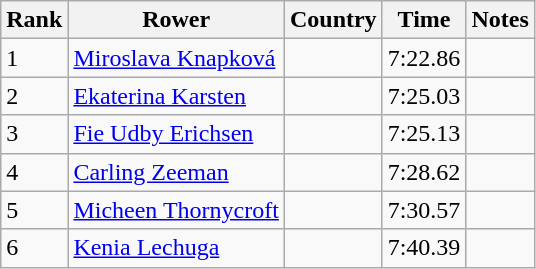<table class="wikitable">
<tr>
<th>Rank</th>
<th>Rower</th>
<th>Country</th>
<th>Time</th>
<th>Notes</th>
</tr>
<tr>
<td>1</td>
<td><a href='#'>Miroslava Knapková</a></td>
<td></td>
<td>7:22.86</td>
<td></td>
</tr>
<tr>
<td>2</td>
<td><a href='#'>Ekaterina Karsten</a></td>
<td></td>
<td>7:25.03</td>
<td></td>
</tr>
<tr>
<td>3</td>
<td><a href='#'>Fie Udby Erichsen</a></td>
<td></td>
<td>7:25.13</td>
<td></td>
</tr>
<tr>
<td>4</td>
<td><a href='#'>Carling Zeeman</a></td>
<td></td>
<td>7:28.62</td>
<td></td>
</tr>
<tr>
<td>5</td>
<td><a href='#'>Micheen Thornycroft</a></td>
<td></td>
<td>7:30.57</td>
<td></td>
</tr>
<tr>
<td>6</td>
<td><a href='#'>Kenia Lechuga</a></td>
<td></td>
<td>7:40.39</td>
<td></td>
</tr>
</table>
